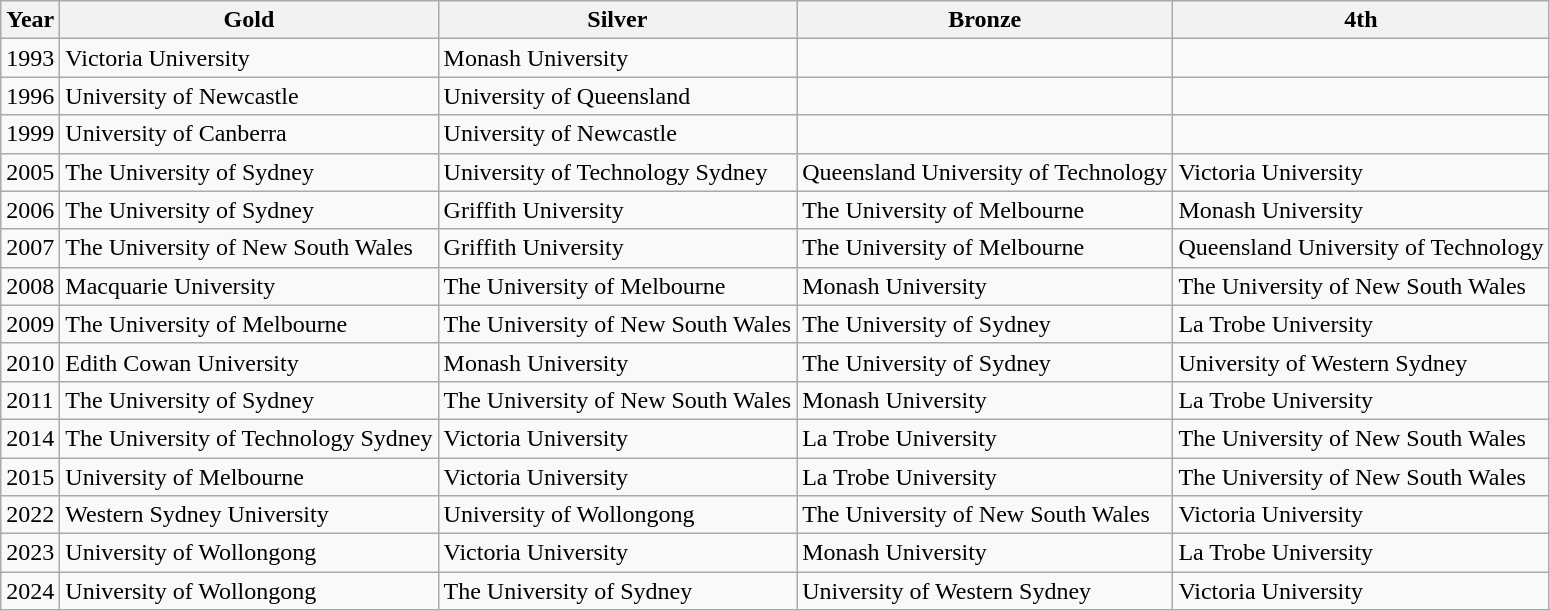<table class="wikitable">
<tr>
<th>Year</th>
<th>Gold</th>
<th>Silver</th>
<th>Bronze</th>
<th>4th</th>
</tr>
<tr>
<td>1993</td>
<td>Victoria University</td>
<td>Monash University</td>
<td></td>
<td></td>
</tr>
<tr>
<td>1996</td>
<td>University of Newcastle</td>
<td>University of Queensland</td>
<td></td>
<td></td>
</tr>
<tr>
<td>1999</td>
<td>University of Canberra</td>
<td>University of Newcastle</td>
<td></td>
<td></td>
</tr>
<tr>
<td>2005</td>
<td>The University of Sydney</td>
<td>University of Technology Sydney</td>
<td>Queensland University of Technology</td>
<td>Victoria University</td>
</tr>
<tr>
<td>2006</td>
<td>The University of Sydney</td>
<td>Griffith University</td>
<td>The University of Melbourne</td>
<td>Monash University</td>
</tr>
<tr>
<td>2007</td>
<td>The University of New South Wales</td>
<td>Griffith University</td>
<td>The University of Melbourne</td>
<td>Queensland University of Technology</td>
</tr>
<tr>
<td>2008</td>
<td>Macquarie University</td>
<td>The University of Melbourne</td>
<td>Monash University</td>
<td>The University of New South Wales</td>
</tr>
<tr>
<td>2009</td>
<td>The University of Melbourne</td>
<td>The University of New South Wales</td>
<td>The University of Sydney</td>
<td>La Trobe University</td>
</tr>
<tr>
<td>2010</td>
<td>Edith Cowan University</td>
<td>Monash University</td>
<td>The University of Sydney</td>
<td>University of Western Sydney</td>
</tr>
<tr>
<td>2011</td>
<td>The University of Sydney</td>
<td>The University of New South Wales</td>
<td>Monash University</td>
<td>La Trobe University</td>
</tr>
<tr>
<td>2014</td>
<td>The University of Technology Sydney</td>
<td>Victoria University</td>
<td>La Trobe University</td>
<td>The University of New South Wales</td>
</tr>
<tr>
<td>2015</td>
<td>University of Melbourne</td>
<td>Victoria University</td>
<td>La Trobe University</td>
<td>The University of New South Wales</td>
</tr>
<tr>
<td>2022</td>
<td>Western Sydney University</td>
<td>University of Wollongong</td>
<td>The University of New South Wales</td>
<td>Victoria University</td>
</tr>
<tr>
<td>2023</td>
<td>University of Wollongong</td>
<td>Victoria University</td>
<td>Monash University</td>
<td>La Trobe University</td>
</tr>
<tr>
<td>2024</td>
<td>University of Wollongong</td>
<td>The University of Sydney</td>
<td>University of Western Sydney</td>
<td>Victoria University</td>
</tr>
</table>
